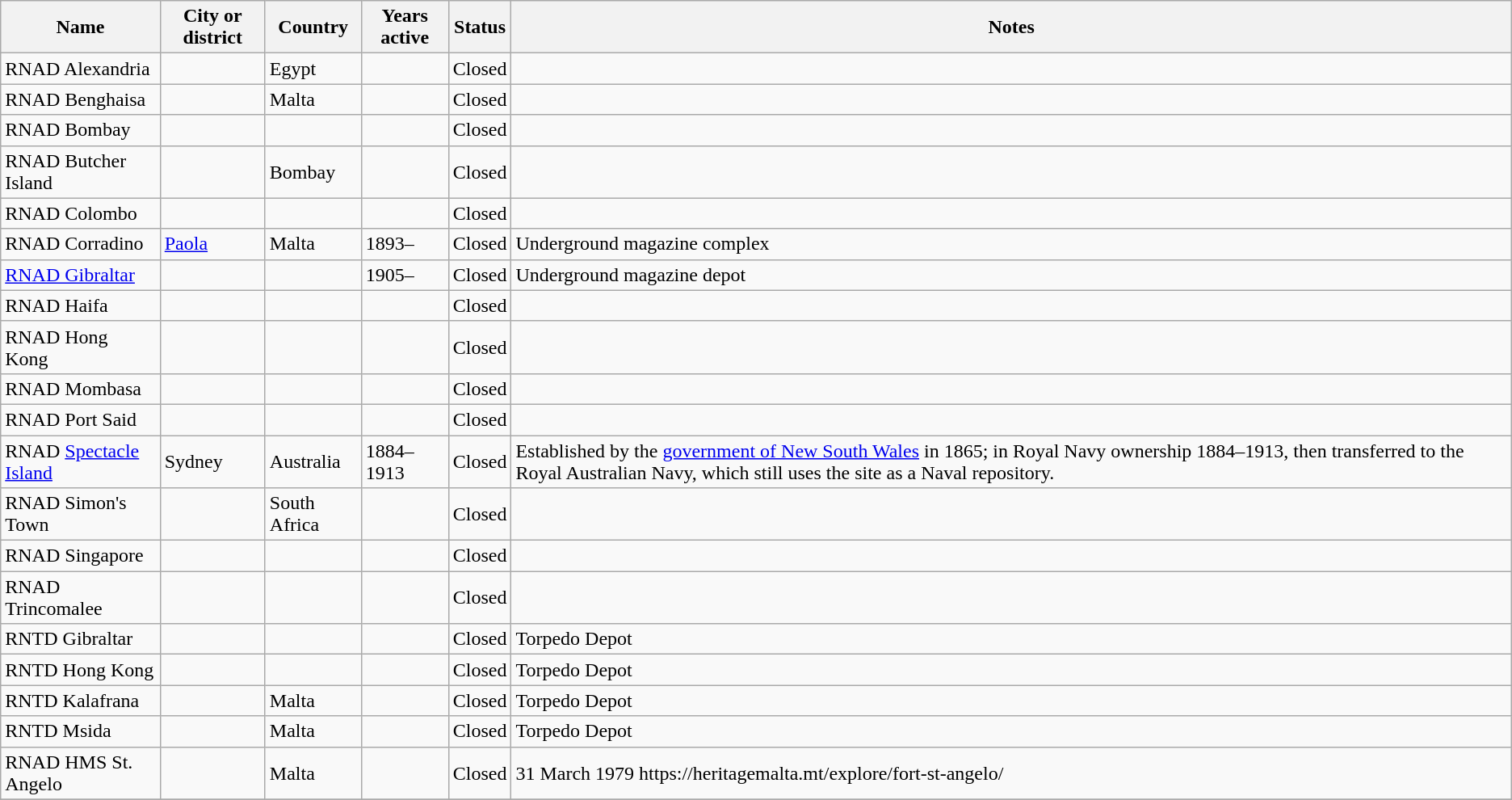<table class="wikitable sortable">
<tr align=center>
<th>Name</th>
<th>City or district</th>
<th>Country</th>
<th>Years active</th>
<th>Status</th>
<th>Notes</th>
</tr>
<tr>
<td>RNAD Alexandria</td>
<td></td>
<td>Egypt</td>
<td></td>
<td>Closed</td>
<td></td>
</tr>
<tr>
<td>RNAD Benghaisa</td>
<td></td>
<td>Malta</td>
<td></td>
<td>Closed</td>
<td></td>
</tr>
<tr>
<td>RNAD Bombay</td>
<td></td>
<td></td>
<td></td>
<td>Closed</td>
<td></td>
</tr>
<tr>
<td>RNAD Butcher Island</td>
<td></td>
<td>Bombay</td>
<td></td>
<td>Closed</td>
<td></td>
</tr>
<tr>
<td>RNAD Colombo</td>
<td></td>
<td></td>
<td></td>
<td>Closed</td>
<td></td>
</tr>
<tr>
<td>RNAD Corradino</td>
<td><a href='#'>Paola</a></td>
<td>Malta</td>
<td>1893–</td>
<td>Closed</td>
<td>Underground magazine complex</td>
</tr>
<tr>
<td><a href='#'>RNAD Gibraltar</a></td>
<td></td>
<td></td>
<td>1905–</td>
<td>Closed</td>
<td>Underground magazine depot</td>
</tr>
<tr>
<td>RNAD Haifa</td>
<td></td>
<td></td>
<td></td>
<td>Closed</td>
<td></td>
</tr>
<tr>
<td>RNAD Hong Kong</td>
<td></td>
<td></td>
<td></td>
<td>Closed</td>
<td></td>
</tr>
<tr>
<td>RNAD Mombasa</td>
<td></td>
<td></td>
<td></td>
<td>Closed</td>
<td></td>
</tr>
<tr>
<td>RNAD Port Said</td>
<td></td>
<td></td>
<td></td>
<td>Closed</td>
<td></td>
</tr>
<tr>
<td>RNAD <a href='#'>Spectacle Island</a></td>
<td>Sydney</td>
<td>Australia</td>
<td>1884–1913</td>
<td>Closed</td>
<td>Established by the <a href='#'>government of New South Wales</a> in 1865; in Royal Navy ownership 1884–1913, then transferred to the Royal Australian Navy, which still uses the site as a Naval repository.</td>
</tr>
<tr>
<td>RNAD Simon's Town</td>
<td></td>
<td>South Africa</td>
<td></td>
<td>Closed</td>
<td></td>
</tr>
<tr>
<td>RNAD Singapore</td>
<td></td>
<td></td>
<td></td>
<td>Closed</td>
<td></td>
</tr>
<tr>
<td>RNAD Trincomalee</td>
<td></td>
<td></td>
<td></td>
<td>Closed</td>
<td></td>
</tr>
<tr>
<td>RNTD Gibraltar</td>
<td></td>
<td></td>
<td></td>
<td>Closed</td>
<td>Torpedo Depot</td>
</tr>
<tr>
<td>RNTD Hong Kong</td>
<td></td>
<td></td>
<td></td>
<td>Closed</td>
<td>Torpedo Depot</td>
</tr>
<tr>
<td>RNTD Kalafrana</td>
<td></td>
<td>Malta</td>
<td></td>
<td>Closed</td>
<td>Torpedo Depot</td>
</tr>
<tr>
<td>RNTD Msida</td>
<td></td>
<td>Malta</td>
<td></td>
<td>Closed</td>
<td>Torpedo Depot</td>
</tr>
<tr>
<td>RNAD HMS St. Angelo</td>
<td></td>
<td>Malta</td>
<td></td>
<td>Closed</td>
<td>31 March 1979 https://heritagemalta.mt/explore/fort-st-angelo/</td>
</tr>
<tr>
</tr>
</table>
